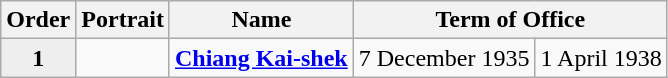<table class="wikitable" style="text-align:center;">
<tr>
<th>Order</th>
<th>Portrait</th>
<th>Name</th>
<th colspan=2>Term of Office</th>
</tr>
<tr>
<th style="background:#eee">1</th>
<td></td>
<td><strong><a href='#'>Chiang Kai-shek</a></strong></td>
<td>7 December 1935</td>
<td>1 April 1938</td>
</tr>
</table>
